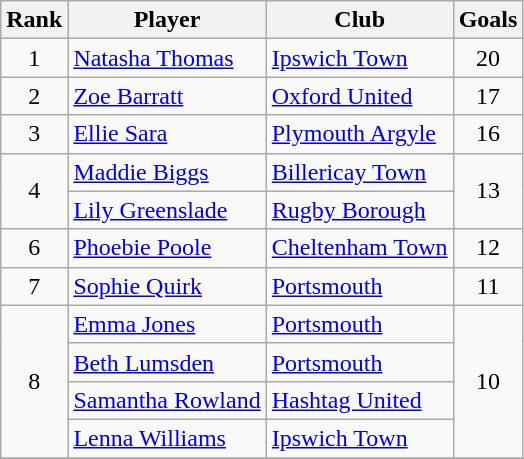<table class="wikitable" style="text-align:center">
<tr>
<th>Rank</th>
<th>Player</th>
<th>Club</th>
<th>Goals</th>
</tr>
<tr>
<td rowspan="1">1</td>
<td align=left> <a href='#'>Natasha Thomas</a></td>
<td align=left><a href='#'>Ipswich Town</a></td>
<td rowspan="1">20</td>
</tr>
<tr>
<td rowspan="1">2</td>
<td align=left> <a href='#'>Zoe Barratt</a></td>
<td align=left><a href='#'>Oxford United</a></td>
<td rowspan="1">17</td>
</tr>
<tr>
<td rowspan="1">3</td>
<td align=left> <a href='#'>Ellie Sara</a></td>
<td align=left><a href='#'>Plymouth Argyle</a></td>
<td rowspan="1">16</td>
</tr>
<tr>
<td rowspan="2">4</td>
<td align=left> <a href='#'>Maddie Biggs</a></td>
<td align=left><a href='#'>Billericay Town</a></td>
<td rowspan="2">13</td>
</tr>
<tr>
<td align=left> <a href='#'>Lily Greenslade</a></td>
<td align=left><a href='#'>Rugby Borough</a></td>
</tr>
<tr>
<td rowspan="1">6</td>
<td align=left> <a href='#'>Phoebie Poole</a></td>
<td align=left><a href='#'>Cheltenham Town</a></td>
<td rowspan="1">12</td>
</tr>
<tr>
<td rowspan="1">7</td>
<td align=left> <a href='#'>Sophie Quirk</a></td>
<td align=left><a href='#'>Portsmouth</a></td>
<td rowspan="1">11</td>
</tr>
<tr>
<td rowspan="4">8</td>
<td align=left> <a href='#'>Emma Jones</a></td>
<td align=left><a href='#'>Portsmouth</a></td>
<td rowspan="4">10</td>
</tr>
<tr>
<td align=left> <a href='#'>Beth Lumsden</a></td>
<td align=left><a href='#'>Portsmouth</a></td>
</tr>
<tr>
<td align=left> <a href='#'>Samantha Rowland</a></td>
<td align=left><a href='#'>Hashtag United</a></td>
</tr>
<tr>
<td align=left> <a href='#'>Lenna Williams</a></td>
<td align=left><a href='#'>Ipswich Town</a></td>
</tr>
<tr>
</tr>
</table>
